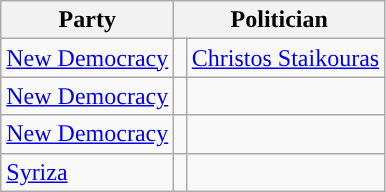<table class="wikitable">
<tr>
<th>Party</th>
<th colspan="2">Politician</th>
</tr>
<tr>
<td><a href='#'>New Democracy</a></td>
<td width="1"></td>
<td><a href='#'>Christos Staikouras</a></td>
</tr>
<tr>
<td><a href='#'>New Democracy</a></td>
<td width="1"></td>
<td></td>
</tr>
<tr>
<td><a href='#'>New Democracy</a></td>
<td width="1"></td>
<td></td>
</tr>
<tr>
<td><a href='#'>Syriza</a></td>
<td></td>
<td></td>
</tr>
</table>
